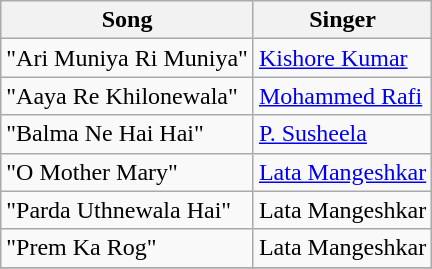<table class="wikitable">
<tr>
<th>Song</th>
<th>Singer</th>
</tr>
<tr>
<td>"Ari Muniya Ri Muniya"</td>
<td><a href='#'>Kishore Kumar</a></td>
</tr>
<tr>
<td>"Aaya Re Khilonewala"</td>
<td><a href='#'>Mohammed Rafi</a></td>
</tr>
<tr>
<td>"Balma Ne Hai Hai"</td>
<td><a href='#'>P. Susheela</a></td>
</tr>
<tr>
<td>"O Mother Mary"</td>
<td><a href='#'>Lata Mangeshkar</a></td>
</tr>
<tr>
<td>"Parda Uthnewala Hai"</td>
<td>Lata Mangeshkar</td>
</tr>
<tr>
<td>"Prem Ka Rog"</td>
<td>Lata Mangeshkar</td>
</tr>
<tr>
</tr>
</table>
